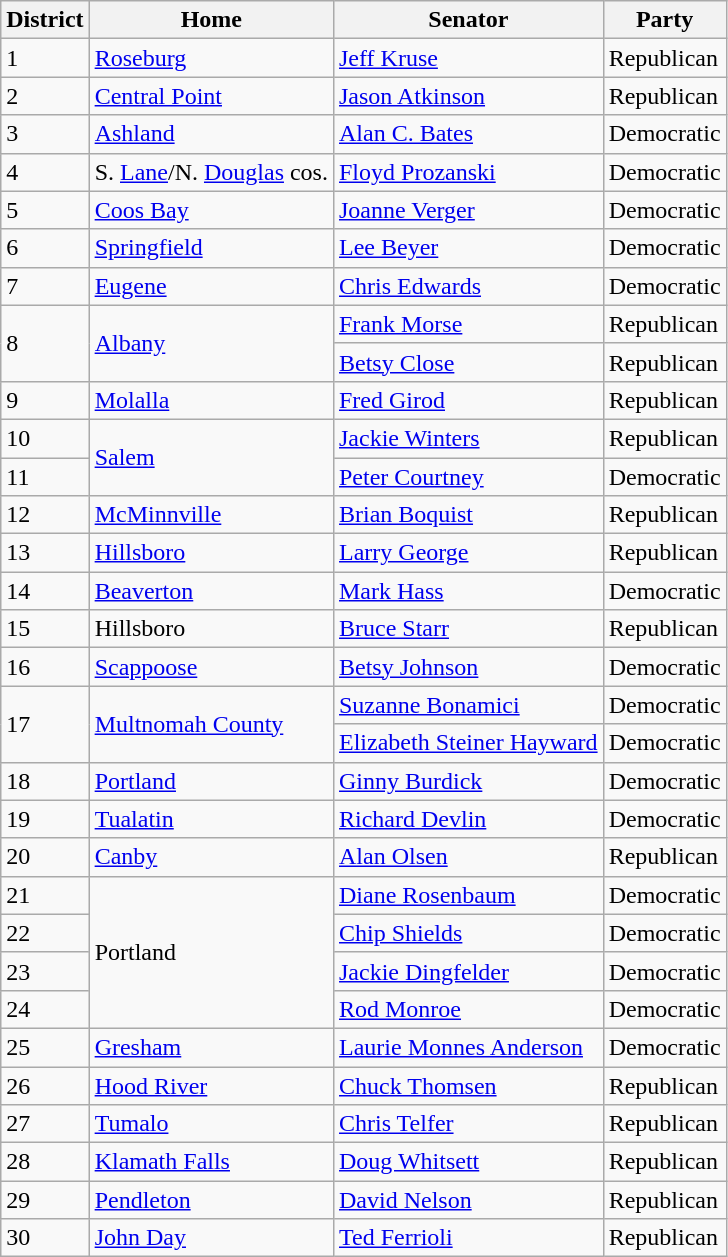<table class="wikitable">
<tr>
<th>District</th>
<th>Home</th>
<th>Senator</th>
<th>Party</th>
</tr>
<tr>
<td>1</td>
<td><a href='#'>Roseburg</a></td>
<td><a href='#'>Jeff Kruse</a></td>
<td>Republican</td>
</tr>
<tr>
<td>2</td>
<td><a href='#'>Central Point</a></td>
<td><a href='#'>Jason Atkinson</a></td>
<td>Republican</td>
</tr>
<tr>
<td>3</td>
<td><a href='#'>Ashland</a></td>
<td><a href='#'>Alan C. Bates</a></td>
<td>Democratic</td>
</tr>
<tr>
<td>4</td>
<td>S. <a href='#'>Lane</a>/N. <a href='#'>Douglas</a> cos.</td>
<td><a href='#'>Floyd Prozanski</a></td>
<td>Democratic</td>
</tr>
<tr>
<td>5</td>
<td><a href='#'>Coos Bay</a></td>
<td><a href='#'>Joanne Verger</a></td>
<td>Democratic</td>
</tr>
<tr>
<td>6</td>
<td><a href='#'>Springfield</a></td>
<td><a href='#'>Lee Beyer</a></td>
<td>Democratic</td>
</tr>
<tr>
<td>7</td>
<td><a href='#'>Eugene</a></td>
<td><a href='#'>Chris Edwards</a></td>
<td>Democratic</td>
</tr>
<tr>
<td rowspan=2>8</td>
<td rowspan="2"><a href='#'>Albany</a></td>
<td><a href='#'>Frank Morse</a></td>
<td>Republican</td>
</tr>
<tr>
<td><a href='#'>Betsy Close</a></td>
<td>Republican</td>
</tr>
<tr>
<td>9</td>
<td><a href='#'>Molalla</a></td>
<td><a href='#'>Fred Girod</a></td>
<td>Republican</td>
</tr>
<tr>
<td>10</td>
<td rowspan="2"><a href='#'>Salem</a></td>
<td><a href='#'>Jackie Winters</a></td>
<td>Republican</td>
</tr>
<tr>
<td>11</td>
<td><a href='#'>Peter Courtney</a></td>
<td>Democratic</td>
</tr>
<tr>
<td>12</td>
<td><a href='#'>McMinnville</a></td>
<td><a href='#'>Brian Boquist</a></td>
<td>Republican</td>
</tr>
<tr>
<td>13</td>
<td><a href='#'>Hillsboro</a></td>
<td><a href='#'>Larry George</a></td>
<td>Republican</td>
</tr>
<tr>
<td>14</td>
<td><a href='#'>Beaverton</a></td>
<td><a href='#'>Mark Hass</a></td>
<td>Democratic</td>
</tr>
<tr>
<td>15</td>
<td>Hillsboro</td>
<td><a href='#'>Bruce Starr</a></td>
<td>Republican</td>
</tr>
<tr>
<td>16</td>
<td><a href='#'>Scappoose</a></td>
<td><a href='#'>Betsy Johnson</a></td>
<td>Democratic</td>
</tr>
<tr>
<td rowspan=2>17</td>
<td rowspan="2"><a href='#'>Multnomah County</a></td>
<td><a href='#'>Suzanne Bonamici</a></td>
<td>Democratic</td>
</tr>
<tr>
<td><a href='#'>Elizabeth Steiner Hayward</a></td>
<td>Democratic</td>
</tr>
<tr>
<td>18</td>
<td><a href='#'>Portland</a></td>
<td><a href='#'>Ginny Burdick</a></td>
<td>Democratic</td>
</tr>
<tr>
<td>19</td>
<td><a href='#'>Tualatin</a></td>
<td><a href='#'>Richard Devlin</a></td>
<td>Democratic</td>
</tr>
<tr>
<td>20</td>
<td><a href='#'>Canby</a></td>
<td><a href='#'>Alan Olsen</a></td>
<td>Republican</td>
</tr>
<tr>
<td>21</td>
<td rowspan="4">Portland</td>
<td><a href='#'>Diane Rosenbaum</a></td>
<td>Democratic</td>
</tr>
<tr>
<td>22</td>
<td><a href='#'>Chip Shields</a></td>
<td>Democratic</td>
</tr>
<tr>
<td>23</td>
<td><a href='#'>Jackie Dingfelder</a></td>
<td>Democratic</td>
</tr>
<tr>
<td>24</td>
<td><a href='#'>Rod Monroe</a></td>
<td>Democratic</td>
</tr>
<tr>
<td>25</td>
<td><a href='#'>Gresham</a></td>
<td><a href='#'>Laurie Monnes Anderson</a></td>
<td>Democratic</td>
</tr>
<tr>
<td>26</td>
<td><a href='#'>Hood River</a></td>
<td><a href='#'>Chuck Thomsen</a></td>
<td>Republican</td>
</tr>
<tr>
<td>27</td>
<td><a href='#'>Tumalo</a></td>
<td><a href='#'>Chris Telfer</a></td>
<td>Republican</td>
</tr>
<tr>
<td>28</td>
<td><a href='#'>Klamath Falls</a></td>
<td><a href='#'>Doug Whitsett</a></td>
<td>Republican</td>
</tr>
<tr>
<td>29</td>
<td><a href='#'>Pendleton</a></td>
<td><a href='#'>David Nelson</a></td>
<td>Republican</td>
</tr>
<tr>
<td>30</td>
<td><a href='#'>John Day</a></td>
<td><a href='#'>Ted Ferrioli</a></td>
<td>Republican</td>
</tr>
</table>
